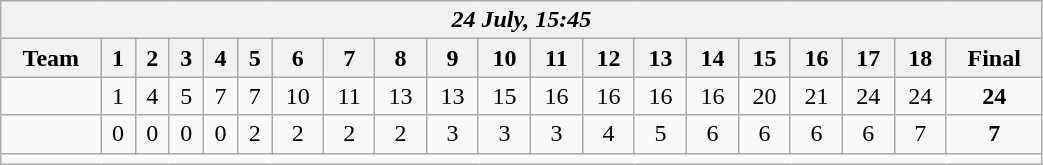<table class=wikitable style="text-align:center; width: 55%">
<tr>
<th colspan=20><em>24 July, 15:45</em></th>
</tr>
<tr>
<th>Team</th>
<th>1</th>
<th>2</th>
<th>3</th>
<th>4</th>
<th>5</th>
<th>6</th>
<th>7</th>
<th>8</th>
<th>9</th>
<th>10</th>
<th>11</th>
<th>12</th>
<th>13</th>
<th>14</th>
<th>15</th>
<th>16</th>
<th>17</th>
<th>18</th>
<th>Final</th>
</tr>
<tr>
<td align=left><strong></strong></td>
<td>1</td>
<td>4</td>
<td>5</td>
<td>7</td>
<td>7</td>
<td>10</td>
<td>11</td>
<td>13</td>
<td>13</td>
<td>15</td>
<td>16</td>
<td>16</td>
<td>16</td>
<td>16</td>
<td>20</td>
<td>21</td>
<td>24</td>
<td>24</td>
<td><strong>24</strong></td>
</tr>
<tr>
<td align=left></td>
<td>0</td>
<td>0</td>
<td>0</td>
<td>0</td>
<td>2</td>
<td>2</td>
<td>2</td>
<td>2</td>
<td>3</td>
<td>3</td>
<td>3</td>
<td>4</td>
<td>5</td>
<td>6</td>
<td>6</td>
<td>6</td>
<td>6</td>
<td>7</td>
<td><strong>7</strong></td>
</tr>
<tr>
<td colspan=20></td>
</tr>
</table>
